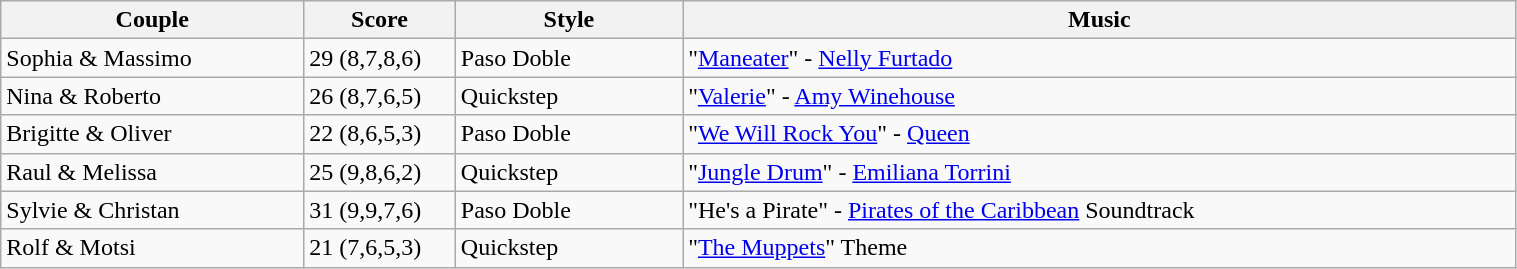<table class="wikitable" width="80%">
<tr>
<th width="20%">Couple</th>
<th width="10%">Score</th>
<th width="15%">Style</th>
<th width="60%">Music</th>
</tr>
<tr>
<td>Sophia & Massimo</td>
<td>29 (8,7,8,6)</td>
<td>Paso Doble</td>
<td>"<a href='#'>Maneater</a>" - <a href='#'>Nelly Furtado</a></td>
</tr>
<tr>
<td>Nina & Roberto</td>
<td>26 (8,7,6,5)</td>
<td>Quickstep</td>
<td>"<a href='#'>Valerie</a>" - <a href='#'>Amy Winehouse</a></td>
</tr>
<tr>
<td>Brigitte & Oliver</td>
<td>22 (8,6,5,3)</td>
<td>Paso Doble</td>
<td>"<a href='#'>We Will Rock You</a>" - <a href='#'>Queen</a></td>
</tr>
<tr>
<td>Raul & Melissa</td>
<td>25 (9,8,6,2)</td>
<td>Quickstep</td>
<td>"<a href='#'>Jungle Drum</a>" - <a href='#'>Emiliana Torrini</a></td>
</tr>
<tr>
<td>Sylvie & Christan</td>
<td>31 (9,9,7,6)</td>
<td>Paso Doble</td>
<td>"He's a Pirate" - <a href='#'>Pirates of the Caribbean</a> Soundtrack</td>
</tr>
<tr>
<td>Rolf & Motsi</td>
<td>21 (7,6,5,3)</td>
<td>Quickstep</td>
<td>"<a href='#'>The Muppets</a>" Theme</td>
</tr>
</table>
